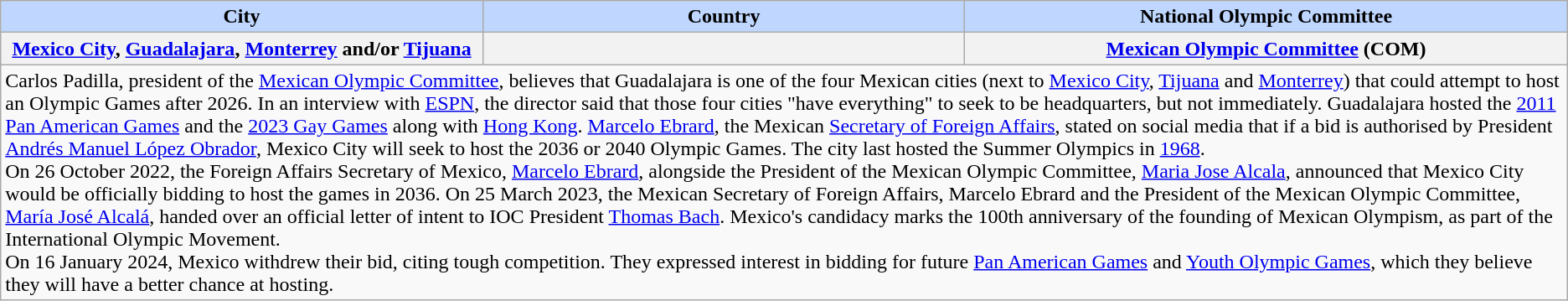<table class="wikitable plainrowheaders">
<tr>
<th style="background-color: #BFD7FF" width="20%">City</th>
<th style="background-color: #BFD7FF" width="20%">Country</th>
<th style="background-color: #BFD7FF" width="25%">National Olympic Committee</th>
</tr>
<tr>
<th style="text-align:center" scope="row"><strong><a href='#'>Mexico City</a>, <a href='#'>Guadalajara</a>, <a href='#'>Monterrey</a> and/or <a href='#'>Tijuana</a></strong></th>
<th scope="row"></th>
<th style="text-align:center" scope="row"><a href='#'>Mexican Olympic Committee</a> (COM)</th>
</tr>
<tr>
<td colspan="3">Carlos Padilla, president of the <a href='#'>Mexican Olympic Committee</a>, believes that Guadalajara is one of the four Mexican cities (next to <a href='#'>Mexico City</a>, <a href='#'>Tijuana</a> and <a href='#'>Monterrey</a>) that could attempt to host an Olympic Games after 2026. In an interview with <a href='#'>ESPN</a>, the director said that those four cities "have everything" to seek to be headquarters, but not immediately. Guadalajara hosted the <a href='#'>2011 Pan American Games</a> and the <a href='#'>2023 Gay Games</a> along with <a href='#'>Hong Kong</a>. <a href='#'>Marcelo Ebrard</a>, the Mexican <a href='#'>Secretary of Foreign Affairs</a>, stated on social media that if a bid is authorised by President <a href='#'>Andrés Manuel López Obrador</a>, Mexico City will seek to host the 2036 or 2040 Olympic Games. The city last hosted the Summer Olympics in <a href='#'>1968</a>.<br>On 26 October 2022, the Foreign Affairs Secretary of Mexico, <a href='#'>Marcelo Ebrard</a>, alongside the President of the Mexican Olympic Committee, <a href='#'>Maria Jose Alcala</a>, announced that Mexico City would be officially bidding to host the games in 2036. On 25 March 2023, the Mexican Secretary of Foreign Affairs, Marcelo Ebrard and the President of the Mexican Olympic Committee, <a href='#'>María José Alcalá</a>, handed over an official letter of intent to IOC President <a href='#'>Thomas Bach</a>. Mexico's candidacy marks the 100th anniversary of the founding of Mexican Olympism, as part of the International Olympic Movement.<br>On 16 January 2024, Mexico withdrew their bid, citing tough competition. They expressed interest in bidding for future <a href='#'>Pan American Games</a> and <a href='#'>Youth Olympic Games</a>, which they believe they will have a better chance at hosting.</td>
</tr>
</table>
